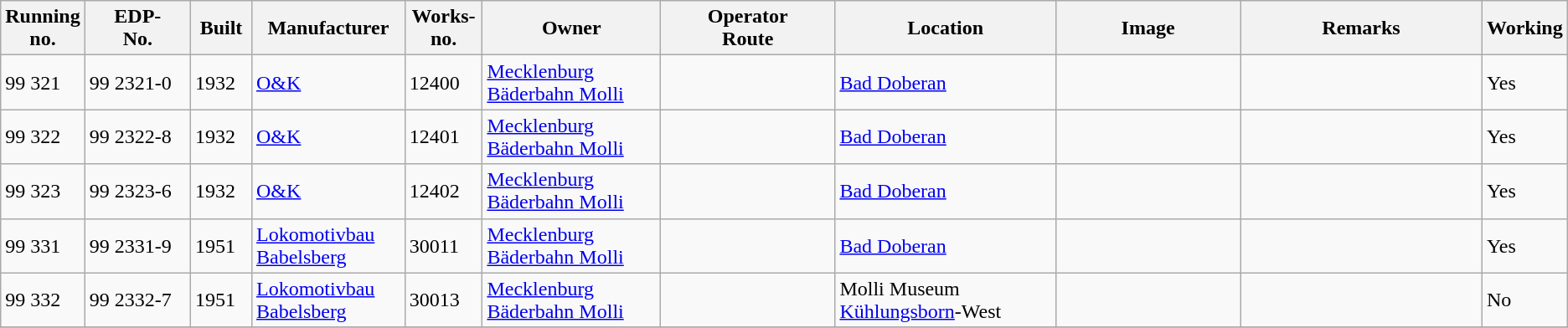<table class="wikitable" style="width="100%"; border:solid 1px #AAAAAA; background:#e3e3e3;">
<tr>
<th width="5%">Running<br>no.</th>
<th width="7%">EDP-<br>No.</th>
<th width="4%">Built</th>
<th width="10%">Manufacturer</th>
<th width="5%">Works-<br>no.</th>
<th width="12%">Owner</th>
<th width="12%">Operator<br>Route</th>
<th width="15%">Location</th>
<th width="13%">Image</th>
<th width="20%">Remarks</th>
<th width="8%">Working</th>
</tr>
<tr>
<td>99 321</td>
<td>99 2321-0</td>
<td>1932</td>
<td><a href='#'>O&K</a></td>
<td>12400</td>
<td><a href='#'>Mecklenburg Bäderbahn Molli</a></td>
<td></td>
<td><a href='#'>Bad Doberan</a></td>
<td></td>
<td></td>
<td>Yes</td>
</tr>
<tr>
<td>99 322</td>
<td>99 2322-8</td>
<td>1932</td>
<td><a href='#'>O&K</a></td>
<td>12401</td>
<td><a href='#'>Mecklenburg Bäderbahn Molli</a></td>
<td></td>
<td><a href='#'>Bad Doberan</a></td>
<td></td>
<td></td>
<td>Yes</td>
</tr>
<tr>
<td>99 323</td>
<td>99 2323-6</td>
<td>1932</td>
<td><a href='#'>O&K</a></td>
<td>12402</td>
<td><a href='#'>Mecklenburg Bäderbahn Molli</a></td>
<td></td>
<td><a href='#'>Bad Doberan</a></td>
<td></td>
<td></td>
<td>Yes</td>
</tr>
<tr>
<td>99 331</td>
<td>99 2331-9</td>
<td>1951</td>
<td><a href='#'>Lokomotivbau Babelsberg</a></td>
<td>30011</td>
<td><a href='#'>Mecklenburg Bäderbahn Molli</a></td>
<td></td>
<td><a href='#'>Bad Doberan</a></td>
<td></td>
<td></td>
<td>Yes</td>
</tr>
<tr>
<td>99 332</td>
<td>99 2332-7</td>
<td>1951</td>
<td><a href='#'>Lokomotivbau Babelsberg</a></td>
<td>30013</td>
<td><a href='#'>Mecklenburg Bäderbahn Molli</a></td>
<td></td>
<td>Molli Museum <a href='#'>Kühlungsborn</a>-West</td>
<td></td>
<td></td>
<td>No</td>
</tr>
<tr>
</tr>
</table>
